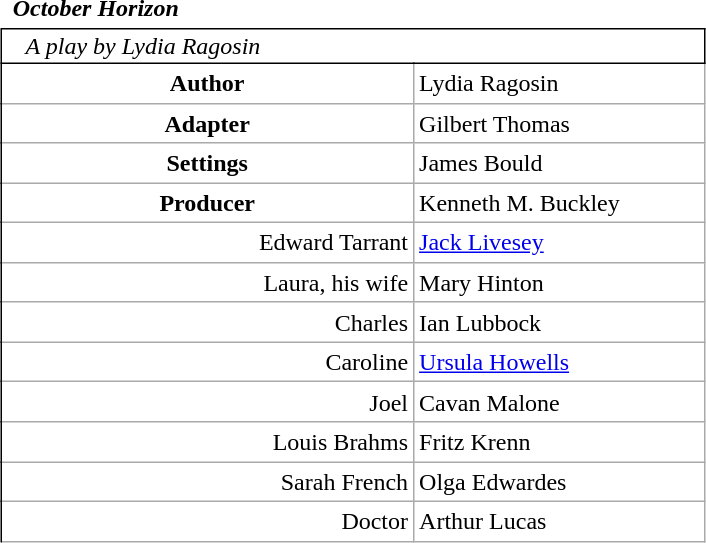<table class="wikitable mw-collapsible mw-collapsed" style="vertical-align:top;margin:auto 2em;line-height:1.2;max-width:33em;background-color:inherit;border:none;">
<tr>
<td class=unsortable style="border:hidden;line-height:1.67;margin-left:-1em;text-align:center;padding-left:0.5em;min-width:1.0em;"></td>
<td class=unsortable style="border-style:none;padding-left:0.5em;text-align:left;min-width:16.5em;font-weight:700;font-style:italic;">October Horizon</td>
<td class=unsortable style="border:none;text-align:right;font-weight:normal; font-size:95%; min-width:8.5em;padding-right:0.2em;"></td>
<td class=unsortable style="border:none;min-width:3.5em;padding-left:0;"></td>
<td class=unsortable style="border:hidden;min-width:3.5em;font-size:95%;"></td>
</tr>
<tr>
<td rowspan=100 style="border:none thin;border-right-style :solid;"></td>
<td colspan=3 style="text-align:left;padding:0.1em 1em;font-style:italic;border: solid thin;">A play by Lydia Ragosin</td>
</tr>
<tr>
<td style="text-align:center;font-weight:bold;">Author</td>
<td colspan=2>Lydia Ragosin</td>
</tr>
<tr>
<td style="text-align:center;font-weight:bold;">Adapter</td>
<td colspan=2>Gilbert Thomas</td>
</tr>
<tr>
<td style="text-align:center;font-weight:bold;">Settings</td>
<td colspan=2>James Bould</td>
</tr>
<tr>
<td style="text-align:center;font-weight:bold;">Producer</td>
<td colspan=2>Kenneth M. Buckley</td>
</tr>
<tr>
<td style="text-align:right;">Edward Tarrant</td>
<td colspan=2><a href='#'>Jack Livesey</a></td>
</tr>
<tr>
<td style="text-align:right;">Laura, his wife</td>
<td colspan=2>Mary Hinton</td>
</tr>
<tr>
<td style="text-align:right;">Charles</td>
<td colspan=2>Ian Lubbock</td>
</tr>
<tr>
<td style="text-align:right;">Caroline</td>
<td colspan=2><a href='#'>Ursula Howells</a></td>
</tr>
<tr>
<td style="text-align:right;">Joel</td>
<td colspan=2>Cavan Malone</td>
</tr>
<tr>
<td style="text-align:right;">Louis Brahms</td>
<td colspan=2>Fritz Krenn</td>
</tr>
<tr>
<td style="text-align:right;">Sarah French</td>
<td colspan=2>Olga Edwardes</td>
</tr>
<tr>
<td style="text-align:right;">Doctor</td>
<td colspan=2>Arthur Lucas</td>
</tr>
</table>
